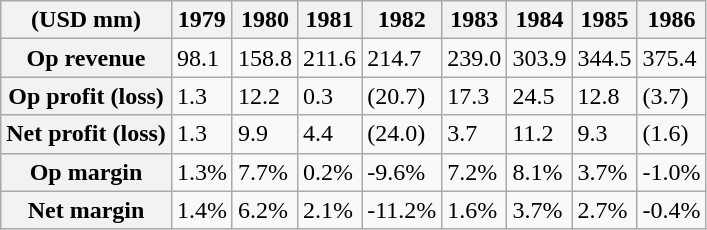<table class="wikitable plain-row-headers defaultright">
<tr>
<th>(USD mm)</th>
<th>1979</th>
<th>1980</th>
<th>1981</th>
<th>1982</th>
<th>1983</th>
<th>1984</th>
<th>1985</th>
<th>1986</th>
</tr>
<tr>
<th>Op revenue</th>
<td>98.1</td>
<td>158.8</td>
<td>211.6</td>
<td>214.7</td>
<td>239.0</td>
<td>303.9</td>
<td>344.5</td>
<td>375.4</td>
</tr>
<tr>
<th>Op profit (loss)</th>
<td>1.3</td>
<td>12.2</td>
<td>0.3</td>
<td>(20.7)</td>
<td>17.3</td>
<td>24.5</td>
<td>12.8</td>
<td>(3.7)</td>
</tr>
<tr>
<th>Net profit (loss)</th>
<td>1.3</td>
<td>9.9</td>
<td>4.4</td>
<td>(24.0)</td>
<td>3.7</td>
<td>11.2</td>
<td>9.3</td>
<td>(1.6)</td>
</tr>
<tr>
<th>Op margin</th>
<td>1.3%</td>
<td>7.7%</td>
<td>0.2%</td>
<td>-9.6%</td>
<td>7.2%</td>
<td>8.1%</td>
<td>3.7%</td>
<td>-1.0%</td>
</tr>
<tr>
<th>Net margin</th>
<td>1.4%</td>
<td>6.2%</td>
<td>2.1%</td>
<td>-11.2%</td>
<td>1.6%</td>
<td>3.7%</td>
<td>2.7%</td>
<td>-0.4%</td>
</tr>
</table>
